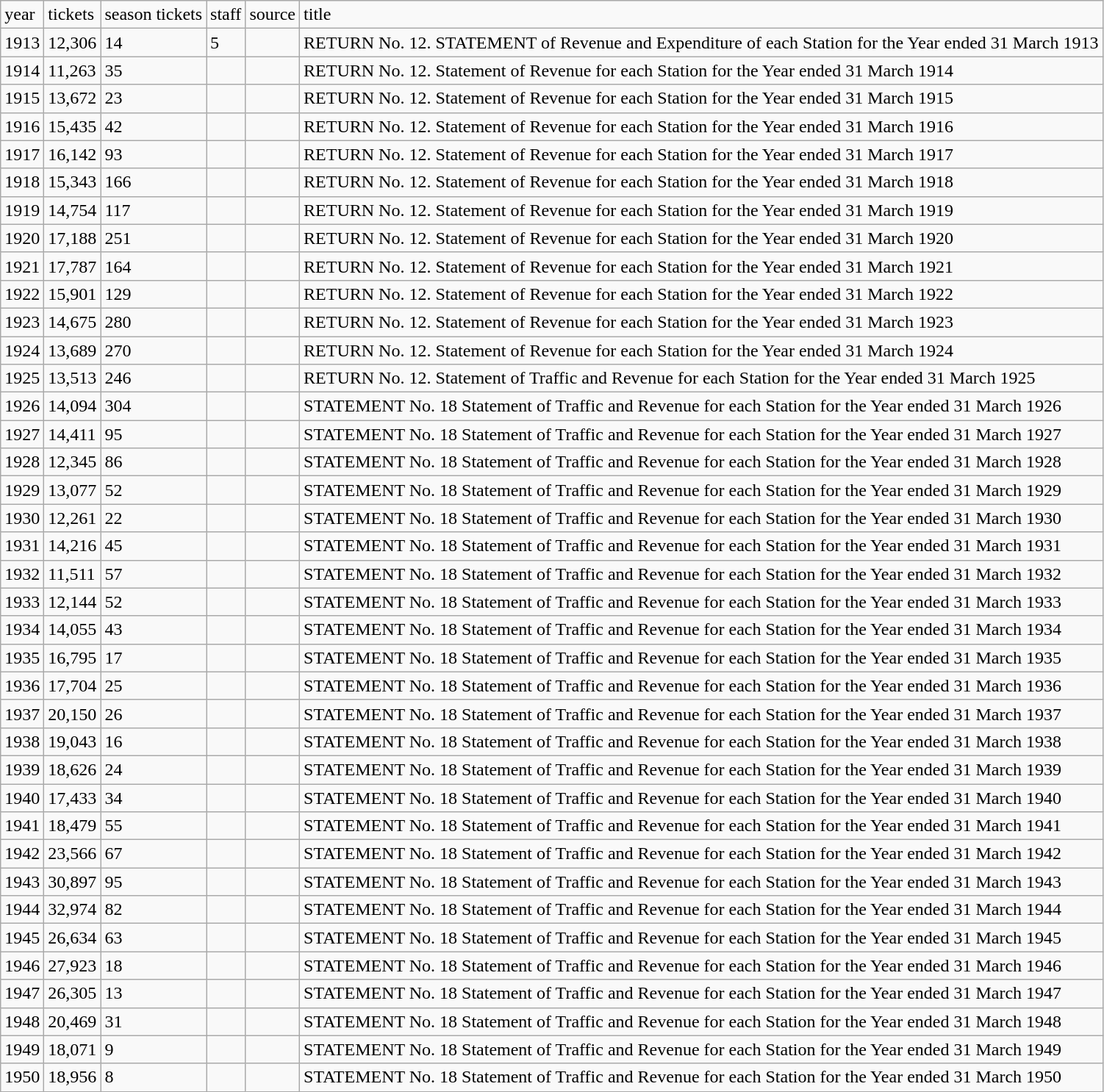<table class="wikitable sortable mw-collapsible mw-collapsed">
<tr>
<td>year</td>
<td>tickets</td>
<td>season tickets</td>
<td>staff</td>
<td>source</td>
<td>title</td>
</tr>
<tr>
<td>1913</td>
<td>12,306</td>
<td>14</td>
<td>5</td>
<td></td>
<td>RETURN No. 12. STATEMENT of Revenue and Expenditure of each Station for the Year ended 31 March 1913</td>
</tr>
<tr>
<td>1914</td>
<td>11,263</td>
<td>35</td>
<td></td>
<td></td>
<td>RETURN No. 12. Statement of Revenue for each Station for the Year ended 31 March 1914</td>
</tr>
<tr>
<td>1915</td>
<td>13,672</td>
<td>23</td>
<td></td>
<td></td>
<td>RETURN No. 12. Statement of Revenue for each Station for the Year ended 31 March 1915</td>
</tr>
<tr>
<td>1916</td>
<td>15,435</td>
<td>42</td>
<td></td>
<td></td>
<td>RETURN No. 12. Statement of Revenue for each Station for the Year ended 31 March 1916</td>
</tr>
<tr>
<td>1917</td>
<td>16,142</td>
<td>93</td>
<td></td>
<td></td>
<td>RETURN No. 12. Statement of Revenue for each Station for the Year ended 31 March 1917</td>
</tr>
<tr>
<td>1918</td>
<td>15,343</td>
<td>166</td>
<td></td>
<td></td>
<td>RETURN No. 12. Statement of Revenue for each Station for the Year ended 31 March 1918</td>
</tr>
<tr>
<td>1919</td>
<td>14,754</td>
<td>117</td>
<td></td>
<td></td>
<td>RETURN No. 12. Statement of Revenue for each Station for the Year ended 31 March 1919</td>
</tr>
<tr>
<td>1920</td>
<td>17,188</td>
<td>251</td>
<td></td>
<td></td>
<td>RETURN No. 12. Statement of Revenue for each Station for the Year ended 31 March 1920</td>
</tr>
<tr>
<td>1921</td>
<td>17,787</td>
<td>164</td>
<td></td>
<td></td>
<td>RETURN No. 12. Statement of Revenue for each Station for the Year ended 31 March 1921</td>
</tr>
<tr>
<td>1922</td>
<td>15,901</td>
<td>129</td>
<td></td>
<td></td>
<td>RETURN No. 12. Statement of Revenue for each Station for the Year ended 31 March 1922</td>
</tr>
<tr>
<td>1923</td>
<td>14,675</td>
<td>280</td>
<td></td>
<td></td>
<td>RETURN No. 12. Statement of Revenue for each Station for the Year ended 31 March 1923</td>
</tr>
<tr>
<td>1924</td>
<td>13,689</td>
<td>270</td>
<td></td>
<td></td>
<td>RETURN No. 12. Statement of Revenue for each Station for the Year ended 31 March 1924</td>
</tr>
<tr>
<td>1925</td>
<td>13,513</td>
<td>246</td>
<td></td>
<td></td>
<td>RETURN No. 12. Statement of Traffic and Revenue for each Station for the Year ended 31 March 1925</td>
</tr>
<tr>
<td>1926</td>
<td>14,094</td>
<td>304</td>
<td></td>
<td></td>
<td>STATEMENT No. 18 Statement of Traffic and Revenue for each Station for the Year ended 31 March 1926</td>
</tr>
<tr>
<td>1927</td>
<td>14,411</td>
<td>95</td>
<td></td>
<td></td>
<td>STATEMENT No. 18 Statement of Traffic and Revenue for each Station for the Year ended 31 March 1927</td>
</tr>
<tr>
<td>1928</td>
<td>12,345</td>
<td>86</td>
<td></td>
<td></td>
<td>STATEMENT No. 18 Statement of Traffic and Revenue for each Station for the Year ended 31 March 1928</td>
</tr>
<tr>
<td>1929</td>
<td>13,077</td>
<td>52</td>
<td></td>
<td></td>
<td>STATEMENT No. 18 Statement of Traffic and Revenue for each Station for the Year ended 31 March 1929</td>
</tr>
<tr>
<td>1930</td>
<td>12,261</td>
<td>22</td>
<td></td>
<td></td>
<td>STATEMENT No. 18 Statement of Traffic and Revenue for each Station for the Year ended 31 March 1930</td>
</tr>
<tr>
<td>1931</td>
<td>14,216</td>
<td>45</td>
<td></td>
<td></td>
<td>STATEMENT No. 18 Statement of Traffic and Revenue for each Station for the Year ended 31 March 1931</td>
</tr>
<tr>
<td>1932</td>
<td>11,511</td>
<td>57</td>
<td></td>
<td></td>
<td>STATEMENT No. 18 Statement of Traffic and Revenue for each Station for the Year ended 31 March 1932</td>
</tr>
<tr>
<td>1933</td>
<td>12,144</td>
<td>52</td>
<td></td>
<td></td>
<td>STATEMENT No. 18 Statement of Traffic and Revenue for each Station for the Year ended 31 March 1933</td>
</tr>
<tr>
<td>1934</td>
<td>14,055</td>
<td>43</td>
<td></td>
<td></td>
<td>STATEMENT No. 18 Statement of Traffic and Revenue for each Station for the Year ended 31 March 1934</td>
</tr>
<tr>
<td>1935</td>
<td>16,795</td>
<td>17</td>
<td></td>
<td></td>
<td>STATEMENT No. 18 Statement of Traffic and Revenue for each Station for the Year ended 31 March 1935</td>
</tr>
<tr>
<td>1936</td>
<td>17,704</td>
<td>25</td>
<td></td>
<td></td>
<td>STATEMENT No. 18 Statement of Traffic and Revenue for each Station for the Year ended 31 March 1936</td>
</tr>
<tr>
<td>1937</td>
<td>20,150</td>
<td>26</td>
<td></td>
<td></td>
<td>STATEMENT No. 18 Statement of Traffic and Revenue for each Station for the Year ended 31 March 1937</td>
</tr>
<tr>
<td>1938</td>
<td>19,043</td>
<td>16</td>
<td></td>
<td></td>
<td>STATEMENT No. 18 Statement of Traffic and Revenue for each Station for the Year ended 31 March 1938</td>
</tr>
<tr>
<td>1939</td>
<td>18,626</td>
<td>24</td>
<td></td>
<td></td>
<td>STATEMENT No. 18 Statement of Traffic and Revenue for each Station for the Year ended 31 March 1939</td>
</tr>
<tr>
<td>1940</td>
<td>17,433</td>
<td>34</td>
<td></td>
<td></td>
<td>STATEMENT No. 18 Statement of Traffic and Revenue for each Station for the Year ended 31 March 1940</td>
</tr>
<tr>
<td>1941</td>
<td>18,479</td>
<td>55</td>
<td></td>
<td></td>
<td>STATEMENT No. 18 Statement of Traffic and Revenue for each Station for the Year ended 31 March 1941</td>
</tr>
<tr>
<td>1942</td>
<td>23,566</td>
<td>67</td>
<td></td>
<td></td>
<td>STATEMENT No. 18 Statement of Traffic and Revenue for each Station for the Year ended 31 March 1942</td>
</tr>
<tr>
<td>1943</td>
<td>30,897</td>
<td>95</td>
<td></td>
<td></td>
<td>STATEMENT No. 18 Statement of Traffic and Revenue for each Station for the Year ended 31 March 1943</td>
</tr>
<tr>
<td>1944</td>
<td>32,974</td>
<td>82</td>
<td></td>
<td></td>
<td>STATEMENT No. 18 Statement of Traffic and Revenue for each Station for the Year ended 31 March 1944</td>
</tr>
<tr>
<td>1945</td>
<td>26,634</td>
<td>63</td>
<td></td>
<td></td>
<td>STATEMENT No. 18 Statement of Traffic and Revenue for each Station for the Year ended 31 March 1945</td>
</tr>
<tr>
<td>1946</td>
<td>27,923</td>
<td>18</td>
<td></td>
<td></td>
<td>STATEMENT No. 18 Statement of Traffic and Revenue for each Station for the Year ended 31 March 1946</td>
</tr>
<tr>
<td>1947</td>
<td>26,305</td>
<td>13</td>
<td></td>
<td></td>
<td>STATEMENT No. 18 Statement of Traffic and Revenue for each Station for the Year ended 31 March 1947</td>
</tr>
<tr>
<td>1948</td>
<td>20,469</td>
<td>31</td>
<td></td>
<td></td>
<td>STATEMENT No. 18 Statement of Traffic and Revenue for each Station for the Year ended 31 March 1948</td>
</tr>
<tr>
<td>1949</td>
<td>18,071</td>
<td>9</td>
<td></td>
<td></td>
<td>STATEMENT No. 18 Statement of Traffic and Revenue for each Station for the Year ended 31 March 1949</td>
</tr>
<tr>
<td>1950</td>
<td>18,956</td>
<td>8</td>
<td></td>
<td></td>
<td>STATEMENT No. 18 Statement of Traffic and Revenue for each Station for the Year ended 31 March 1950</td>
</tr>
</table>
